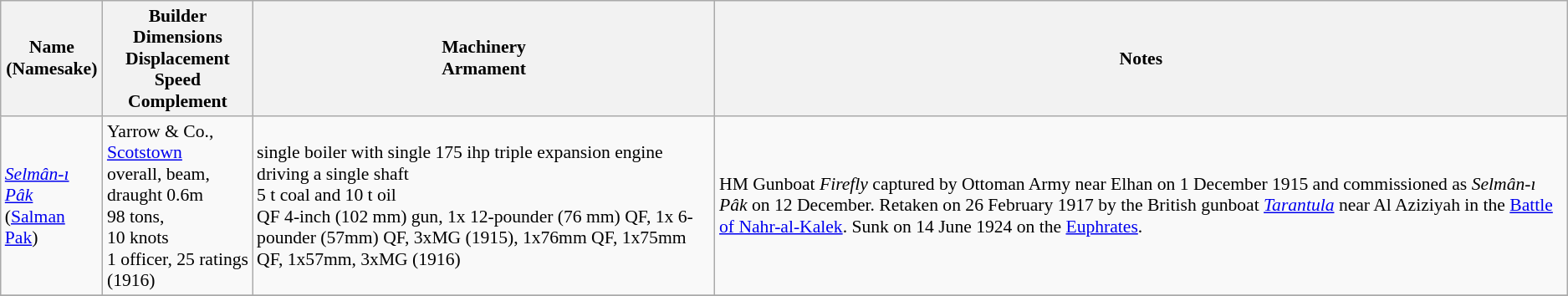<table class="wikitable" style="font-size:90%;">
<tr>
<th>Name<br>(Namesake)</th>
<th>Builder<br>Dimensions<br>Displacement<br>Speed<br>Complement</th>
<th>Machinery<br>Armament</th>
<th>Notes</th>
</tr>
<tr>
<td><em><a href='#'>Selmân-ı Pâk</a></em><br>(<a href='#'>Salman Pak</a>)</td>
<td>Yarrow & Co., <a href='#'>Scotstown</a><br> overall,   beam, draught 0.6m<br>98 tons, <br>10 knots<br>1 officer, 25 ratings (1916)</td>
<td>single boiler with single 175 ihp triple expansion engine driving a single shaft<br> 5 t coal and 10 t oil<br>QF 4-inch (102 mm) gun, 1x 12-pounder (76 mm) QF, 1x 6-pounder (57mm) QF, 3xMG (1915), 1x76mm QF, 1x75mm QF, 1x57mm, 3xMG (1916)</td>
<td>HM Gunboat <em>Firefly</em> captured by Ottoman Army near Elhan on 1 December 1915 and commissioned as <em>Selmân-ı Pâk</em> on 12 December. Retaken on 26 February 1917 by the British gunboat <a href='#'><em>Tarantula</em></a> near Al Aziziyah in the <a href='#'>Battle of Nahr-al-Kalek</a>. Sunk on 14 June 1924 on the <a href='#'>Euphrates</a>.</td>
</tr>
<tr ---->
</tr>
</table>
